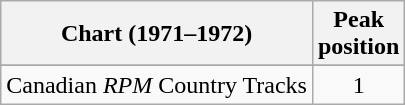<table class="wikitable sortable">
<tr>
<th align="left">Chart (1971–1972)</th>
<th align="center">Peak<br>position</th>
</tr>
<tr>
</tr>
<tr>
</tr>
<tr>
<td align="left">Canadian <em>RPM</em> Country Tracks</td>
<td align="center">1</td>
</tr>
</table>
